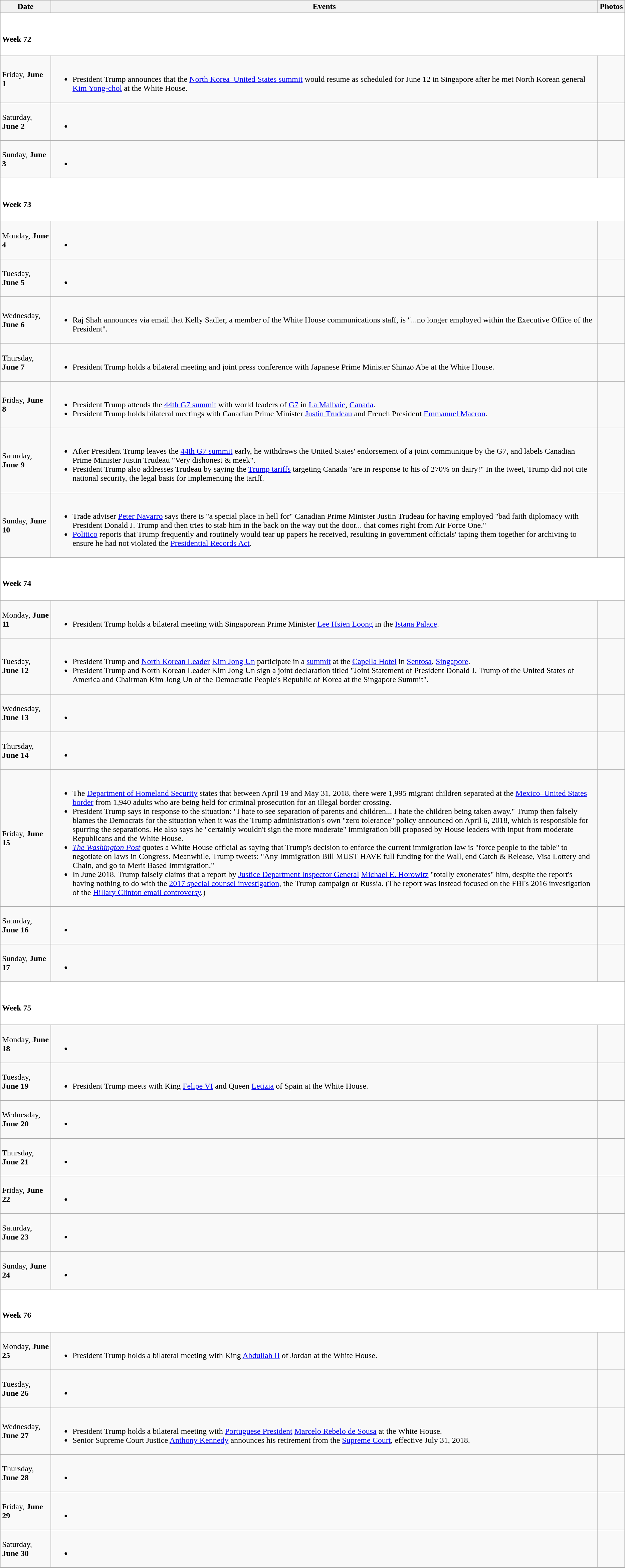<table class="wikitable">
<tr>
<th>Date</th>
<th>Events</th>
<th>Photos</th>
</tr>
<tr style="background:white;">
<td colspan="3"><br><h4>Week 72</h4></td>
</tr>
<tr>
<td>Friday, <strong>June 1</strong></td>
<td><br><ul><li>President Trump announces that the <a href='#'>North Korea–United States summit</a> would resume as scheduled for June 12 in Singapore after he met North Korean general <a href='#'>Kim Yong-chol</a> at the White House.</li></ul></td>
<td></td>
</tr>
<tr>
<td>Saturday, <strong>June 2</strong></td>
<td><br><ul><li></li></ul></td>
<td></td>
</tr>
<tr>
<td>Sunday, <strong>June 3</strong></td>
<td><br><ul><li></li></ul></td>
<td></td>
</tr>
<tr style="background:white;">
<td colspan="3"><br><h4>Week 73</h4></td>
</tr>
<tr>
<td>Monday, <strong>June 4</strong></td>
<td><br><ul><li></li></ul></td>
<td></td>
</tr>
<tr>
<td>Tuesday, <strong>June 5</strong></td>
<td><br><ul><li></li></ul></td>
<td></td>
</tr>
<tr>
<td>Wednesday, <strong>June 6</strong></td>
<td><br><ul><li>Raj Shah announces via email that Kelly Sadler, a member of the White House communications staff, is "...no longer employed within the Executive Office of the President".</li></ul></td>
<td></td>
</tr>
<tr>
<td>Thursday, <strong>June 7</strong></td>
<td><br><ul><li>President Trump holds a bilateral meeting and joint press conference with Japanese Prime Minister Shinzō Abe at the White House.</li></ul></td>
<td></td>
</tr>
<tr>
<td>Friday, <strong>June 8</strong></td>
<td><br><ul><li>President Trump attends the <a href='#'>44th G7 summit</a> with world leaders of <a href='#'>G7</a> in <a href='#'>La Malbaie</a>, <a href='#'>Canada</a>.</li><li>President Trump holds bilateral meetings with Canadian Prime Minister <a href='#'>Justin Trudeau</a> and French President <a href='#'>Emmanuel Macron</a>.</li></ul></td>
<td></td>
</tr>
<tr>
<td>Saturday, <strong>June 9</strong></td>
<td><br><ul><li>After President Trump leaves the <a href='#'>44th G7 summit</a> early, he withdraws the United States' endorsement of a joint communique by the G7, and labels Canadian Prime Minister Justin Trudeau "Very dishonest & meek".</li><li>President Trump also addresses Trudeau by saying the <a href='#'>Trump tariffs</a> targeting Canada "are in response to his of 270% on dairy!" In the tweet, Trump did not cite national security, the legal basis for implementing the tariff.</li></ul></td>
<td></td>
</tr>
<tr>
<td>Sunday, <strong>June 10</strong></td>
<td><br><ul><li>Trade adviser <a href='#'>Peter Navarro</a> says there is "a special place in hell for" Canadian Prime Minister Justin Trudeau for having employed "bad faith diplomacy with President Donald J. Trump and then tries to stab him in the back on the way out the door... that comes right from Air Force One."</li><li><a href='#'>Politico</a> reports that Trump frequently and routinely would tear up papers he received, resulting in government officials' taping them together for archiving to ensure he had not violated the <a href='#'>Presidential Records Act</a>.</li></ul></td>
<td></td>
</tr>
<tr style="background:white;">
<td colspan="3"><br><h4>Week 74</h4></td>
</tr>
<tr>
<td>Monday, <strong>June 11</strong></td>
<td><br><ul><li>President Trump holds a bilateral meeting with Singaporean Prime Minister <a href='#'>Lee Hsien Loong</a> in the <a href='#'>Istana Palace</a>.</li></ul></td>
<td></td>
</tr>
<tr>
<td>Tuesday, <strong>June 12</strong></td>
<td><br><ul><li>President Trump and <a href='#'>North Korean Leader</a> <a href='#'>Kim Jong Un</a> participate in a <a href='#'>summit</a> at the <a href='#'>Capella Hotel</a> in <a href='#'>Sentosa</a>, <a href='#'>Singapore</a>.</li><li>President Trump and North Korean Leader Kim Jong Un sign a joint declaration titled "Joint Statement of President Donald J. Trump of the United States of America and Chairman Kim Jong Un of the Democratic People's Republic of Korea at the Singapore Summit".</li></ul></td>
<td><br></td>
</tr>
<tr>
<td>Wednesday, <strong>June 13</strong></td>
<td><br><ul><li></li></ul></td>
<td></td>
</tr>
<tr>
<td>Thursday, <strong>June 14</strong></td>
<td><br><ul><li></li></ul></td>
<td></td>
</tr>
<tr>
<td>Friday, <strong>June 15</strong></td>
<td><br><ul><li>The <a href='#'>Department of Homeland Security</a> states that between April 19 and May 31, 2018, there were 1,995 migrant children separated at the <a href='#'>Mexico–United States border</a> from 1,940 adults who are being held for criminal prosecution for an illegal border crossing.</li><li>President Trump says in response to the situation: "I hate to see separation of parents and children... I hate the children being taken away." Trump then falsely blames the Democrats for the situation when it was the Trump administration's own "zero tolerance" policy announced on April 6, 2018, which is responsible for spurring the separations. He also says he "certainly wouldn't sign the more moderate" immigration bill proposed by House leaders with input from moderate Republicans and the White House.</li><li><em><a href='#'>The Washington Post</a></em> quotes a White House official as saying that Trump's decision to enforce the current immigration law is "force people to the table" to negotiate on laws in Congress. Meanwhile, Trump tweets: "Any Immigration Bill MUST HAVE full funding for the Wall, end Catch & Release, Visa Lottery and Chain, and go to Merit Based Immigration."</li><li>In June 2018, Trump falsely claims that a report by <a href='#'>Justice Department Inspector General</a> <a href='#'>Michael E. Horowitz</a> "totally exonerates" him, despite the report's having nothing to do with the <a href='#'>2017 special counsel investigation</a>, the Trump campaign or Russia. (The report was instead focused on the FBI's 2016 investigation of the <a href='#'>Hillary Clinton email controversy</a>.)</li></ul></td>
<td></td>
</tr>
<tr>
<td>Saturday, <strong>June 16</strong></td>
<td><br><ul><li></li></ul></td>
<td></td>
</tr>
<tr>
<td>Sunday, <strong>June 17</strong></td>
<td><br><ul><li></li></ul></td>
<td></td>
</tr>
<tr style="background:white;">
<td colspan="3"><br><h4>Week 75</h4></td>
</tr>
<tr>
<td>Monday, <strong>June 18</strong></td>
<td><br><ul><li></li></ul></td>
<td></td>
</tr>
<tr>
<td>Tuesday, <strong>June 19</strong></td>
<td><br><ul><li>President Trump meets with King <a href='#'>Felipe VI</a> and Queen <a href='#'>Letizia</a> of Spain at the White House.</li></ul></td>
<td></td>
</tr>
<tr>
<td>Wednesday, <strong>June 20</strong></td>
<td><br><ul><li></li></ul></td>
<td></td>
</tr>
<tr>
<td>Thursday, <strong>June 21</strong></td>
<td><br><ul><li></li></ul></td>
<td></td>
</tr>
<tr>
<td>Friday, <strong>June 22</strong></td>
<td><br><ul><li></li></ul></td>
<td></td>
</tr>
<tr>
<td>Saturday, <strong>June 23</strong></td>
<td><br><ul><li></li></ul></td>
<td></td>
</tr>
<tr>
<td>Sunday, <strong>June 24</strong></td>
<td><br><ul><li></li></ul></td>
<td></td>
</tr>
<tr style="background:white;">
<td colspan="3"><br><h4>Week 76</h4></td>
</tr>
<tr>
<td>Monday, <strong>June 25</strong></td>
<td><br><ul><li>President Trump holds a bilateral meeting with King <a href='#'>Abdullah II</a> of Jordan at the White House.</li></ul></td>
<td></td>
</tr>
<tr>
<td>Tuesday, <strong>June 26</strong></td>
<td><br><ul><li></li></ul></td>
<td></td>
</tr>
<tr>
<td>Wednesday, <strong>June 27</strong></td>
<td><br><ul><li>President Trump holds a bilateral meeting with <a href='#'>Portuguese President</a> <a href='#'>Marcelo Rebelo de Sousa</a> at the White House.</li><li>Senior Supreme Court Justice <a href='#'>Anthony Kennedy</a> announces his retirement from the <a href='#'>Supreme Court</a>, effective July 31, 2018.</li></ul></td>
<td></td>
</tr>
<tr>
<td>Thursday, <strong>June 28</strong></td>
<td><br><ul><li></li></ul></td>
<td></td>
</tr>
<tr>
<td>Friday, <strong>June 29</strong></td>
<td><br><ul><li></li></ul></td>
<td></td>
</tr>
<tr>
<td>Saturday, <strong>June 30</strong></td>
<td><br><ul><li></li></ul></td>
<td></td>
</tr>
</table>
